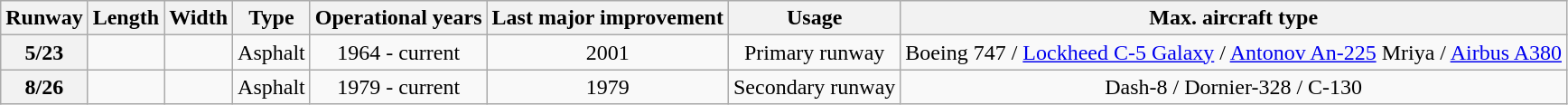<table style="text-align: center;" class="wikitable">
<tr>
<th>Runway</th>
<th>Length</th>
<th>Width</th>
<th>Type</th>
<th>Operational years</th>
<th>Last major improvement</th>
<th>Usage</th>
<th>Max. aircraft type</th>
</tr>
<tr>
<th>5/23</th>
<td></td>
<td></td>
<td>Asphalt</td>
<td>1964 - current</td>
<td>2001</td>
<td>Primary runway</td>
<td>Boeing 747 / <a href='#'>Lockheed C-5 Galaxy</a> / <a href='#'>Antonov An-225</a> Mriya / <a href='#'>Airbus A380</a></td>
</tr>
<tr>
<th>8/26</th>
<td></td>
<td></td>
<td>Asphalt</td>
<td>1979 - current</td>
<td>1979</td>
<td>Secondary runway</td>
<td>Dash-8 / Dornier-328 / C-130</td>
</tr>
</table>
